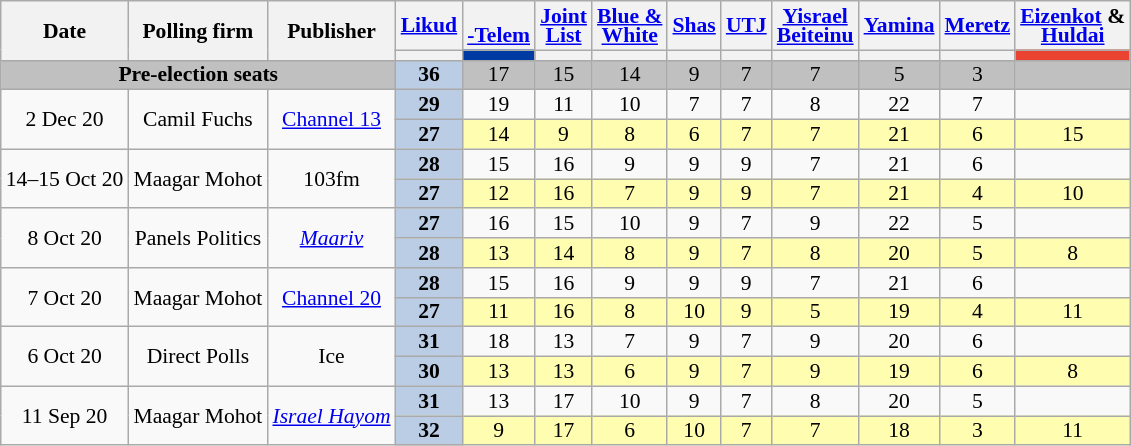<table class="wikitable sortable" style=text-align:center;font-size:90%;line-height:13px>
<tr>
<th rowspan=2>Date</th>
<th rowspan=2>Polling firm</th>
<th rowspan=2>Publisher</th>
<th><a href='#'>Likud</a></th>
<th><a href='#'><br>-Telem</a></th>
<th><a href='#'>Joint<br>List</a></th>
<th><a href='#'>Blue &<br>White</a></th>
<th><a href='#'>Shas</a></th>
<th><a href='#'>UTJ</a></th>
<th><a href='#'>Yisrael<br>Beiteinu</a></th>
<th><a href='#'>Yamina</a></th>
<th><a href='#'>Meretz</a></th>
<th><a href='#'>Eizenkot</a> &<br> <a href='#'>Huldai</a></th>
</tr>
<tr>
<th style=background:></th>
<th style=background:#003BA3></th>
<th style=background:></th>
<th style=background:></th>
<th style=background:></th>
<th style=background:></th>
<th style=background:></th>
<th style=background:></th>
<th style=background:></th>
<th style=background:#EB4331></th>
</tr>
<tr style=background:silver>
<td colspan=3><strong>Pre-election seats</strong></td>
<td style=background:#BBCDE4><strong>36</strong>	</td>
<td>17					</td>
<td>15					</td>
<td>14					</td>
<td>9					</td>
<td>7					</td>
<td>7					</td>
<td>5					</td>
<td>3					</td>
<td>				</td>
</tr>
<tr>
<td rowspan=2 data-sort-value=2020-11-02>2 Dec 20</td>
<td rowspan=2>Camil Fuchs</td>
<td rowspan=2><a href='#'>Channel 13</a></td>
<td style=background:#BBCDE4><strong>29</strong>	</td>
<td>19					</td>
<td>11					</td>
<td>10					</td>
<td>7					</td>
<td>7					</td>
<td>8					</td>
<td>22					</td>
<td>7					</td>
<td>				</td>
</tr>
<tr style=background:#fffdb0>
<td style=background:#BBCDE4><strong>27</strong>	</td>
<td>14					</td>
<td>9					</td>
<td>8					</td>
<td>6					</td>
<td>7					</td>
<td>7					</td>
<td>21					</td>
<td>6					</td>
<td>15					</td>
</tr>
<tr>
<td rowspan=2 data-sort-value=2020-10-15>14–15 Oct 20</td>
<td rowspan=2>Maagar Mohot</td>
<td rowspan=2>103fm</td>
<td style=background:#BBCDE4><strong>28</strong>	</td>
<td>15					</td>
<td>16					</td>
<td>9					</td>
<td>9					</td>
<td>9					</td>
<td>7					</td>
<td>21					</td>
<td>6					</td>
<td>				</td>
</tr>
<tr style=background:#fffdb0>
<td style=background:#BBCDE4><strong>27</strong>	</td>
<td>12					</td>
<td>16					</td>
<td>7					</td>
<td>9					</td>
<td>9					</td>
<td>7					</td>
<td>21					</td>
<td>4					</td>
<td>10					</td>
</tr>
<tr>
<td rowspan=2 data-sort-value=2020-10-08>8 Oct 20</td>
<td rowspan=2>Panels Politics</td>
<td rowspan=2><em><a href='#'>Maariv</a></em></td>
<td style=background:#BBCDE4><strong>27</strong>	</td>
<td>16					</td>
<td>15					</td>
<td>10					</td>
<td>9					</td>
<td>7					</td>
<td>9					</td>
<td>22					</td>
<td>5					</td>
<td>				</td>
</tr>
<tr style=background:#fffdb0>
<td style=background:#BBCDE4><strong>28</strong>	</td>
<td>13					</td>
<td>14					</td>
<td>8					</td>
<td>9					</td>
<td>7					</td>
<td>8					</td>
<td>20					</td>
<td>5					</td>
<td>8					</td>
</tr>
<tr>
<td rowspan=2 data-sort-value=2020-10-07>7 Oct 20</td>
<td rowspan=2>Maagar Mohot</td>
<td rowspan=2><a href='#'>Channel 20</a></td>
<td style=background:#BBCDE4><strong>28</strong>	</td>
<td>15					</td>
<td>16					</td>
<td>9					</td>
<td>9					</td>
<td>9					</td>
<td>7					</td>
<td>21					</td>
<td>6					</td>
<td>				</td>
</tr>
<tr style=background:#fffdb0>
<td style=background:#BBCDE4><strong>27</strong>	</td>
<td>11					</td>
<td>16					</td>
<td>8					</td>
<td>10					</td>
<td>9					</td>
<td>5					</td>
<td>19					</td>
<td>4					</td>
<td>11					</td>
</tr>
<tr>
<td rowspan=2 data-sort-value=2020-10-06>6 Oct 20</td>
<td rowspan=2>Direct Polls</td>
<td rowspan=2>Ice</td>
<td style=background:#BBCDE4><strong>31</strong>	</td>
<td>18					</td>
<td>13					</td>
<td>7					</td>
<td>9					</td>
<td>7					</td>
<td>9					</td>
<td>20					</td>
<td>6					</td>
<td>				</td>
</tr>
<tr style=background:#fffdb0>
<td style=background:#BBCDE4><strong>30</strong>	</td>
<td>13					</td>
<td>13					</td>
<td>6					</td>
<td>9					</td>
<td>7					</td>
<td>9					</td>
<td>19					</td>
<td>6					</td>
<td>8					</td>
</tr>
<tr>
<td rowspan=2 data-sort-value=2020-09-11>11 Sep 20</td>
<td rowspan=2>Maagar Mohot</td>
<td rowspan=2><em><a href='#'>Israel Hayom</a></em></td>
<td style=background:#BBCDE4><strong>31</strong>	</td>
<td>13					</td>
<td>17					</td>
<td>10					</td>
<td>9					</td>
<td>7					</td>
<td>8					</td>
<td>20					</td>
<td>5					</td>
<td>				</td>
</tr>
<tr style=background:#fffdb0>
<td style=background:#BBCDE4><strong>32</strong>	</td>
<td>9					</td>
<td>17					</td>
<td>6					</td>
<td>10					</td>
<td>7					</td>
<td>7					</td>
<td>18					</td>
<td>3					</td>
<td>11					</td>
</tr>
</table>
